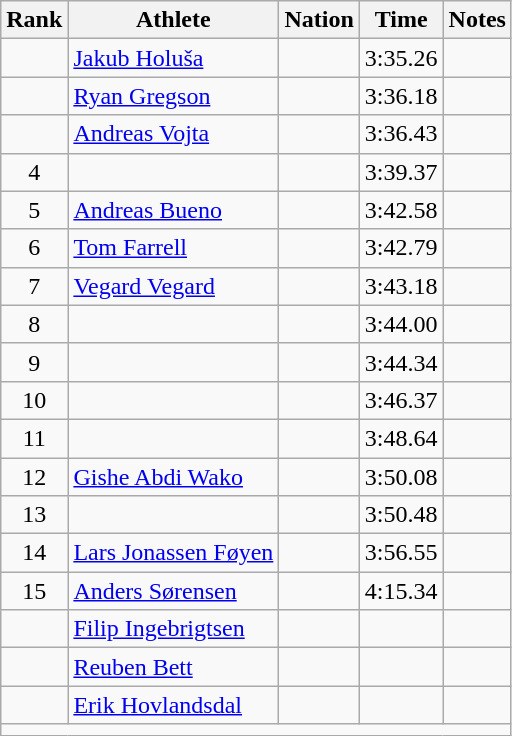<table class="wikitable sortable" style="text-align:center;">
<tr>
<th scope="col" style="width: 10px;">Rank</th>
<th scope="col">Athlete</th>
<th scope="col">Nation</th>
<th scope="col">Time</th>
<th scope="col">Notes</th>
</tr>
<tr>
<td></td>
<td align=left><a href='#'>Jakub Holuša</a></td>
<td align=left></td>
<td>3:35.26</td>
<td></td>
</tr>
<tr>
<td></td>
<td align=left><a href='#'>Ryan Gregson</a></td>
<td align=left></td>
<td>3:36.18</td>
<td></td>
</tr>
<tr>
<td></td>
<td align=left><a href='#'>Andreas Vojta</a></td>
<td align=left></td>
<td>3:36.43</td>
<td></td>
</tr>
<tr>
<td>4</td>
<td align=left></td>
<td align=left></td>
<td>3:39.37</td>
<td></td>
</tr>
<tr>
<td>5</td>
<td align=left><a href='#'>Andreas Bueno</a></td>
<td align=left></td>
<td>3:42.58</td>
<td></td>
</tr>
<tr>
<td>6</td>
<td align=left><a href='#'>Tom Farrell</a></td>
<td align=left></td>
<td>3:42.79</td>
<td></td>
</tr>
<tr>
<td>7</td>
<td align=left><a href='#'>Vegard Vegard</a></td>
<td align=left></td>
<td>3:43.18</td>
<td></td>
</tr>
<tr>
<td>8</td>
<td align=left></td>
<td align=left></td>
<td>3:44.00</td>
<td></td>
</tr>
<tr>
<td>9</td>
<td align=left></td>
<td align=left></td>
<td>3:44.34</td>
<td></td>
</tr>
<tr>
<td>10</td>
<td align=left></td>
<td align=left></td>
<td>3:46.37</td>
<td></td>
</tr>
<tr>
<td>11</td>
<td align=left></td>
<td align=left></td>
<td>3:48.64</td>
<td></td>
</tr>
<tr>
<td>12</td>
<td align=left><a href='#'>Gishe Abdi Wako</a></td>
<td align=left></td>
<td>3:50.08</td>
<td></td>
</tr>
<tr>
<td>13</td>
<td align=left></td>
<td align=left></td>
<td>3:50.48</td>
<td></td>
</tr>
<tr>
<td>14</td>
<td align=left><a href='#'>Lars Jonassen Føyen</a></td>
<td align=left></td>
<td>3:56.55</td>
<td></td>
</tr>
<tr>
<td>15</td>
<td align=left><a href='#'>Anders Sørensen</a></td>
<td align=left></td>
<td>4:15.34</td>
<td></td>
</tr>
<tr>
<td></td>
<td align="left"><a href='#'>Filip Ingebrigtsen</a></td>
<td align="left"></td>
<td></td>
<td></td>
</tr>
<tr>
<td></td>
<td align="left"><a href='#'>Reuben Bett</a></td>
<td align="left"></td>
<td></td>
<td></td>
</tr>
<tr>
<td></td>
<td align="left"><a href='#'>Erik Hovlandsdal</a></td>
<td align="left"></td>
<td></td>
<td></td>
</tr>
<tr class="sortbottom">
<td colspan="5"></td>
</tr>
</table>
